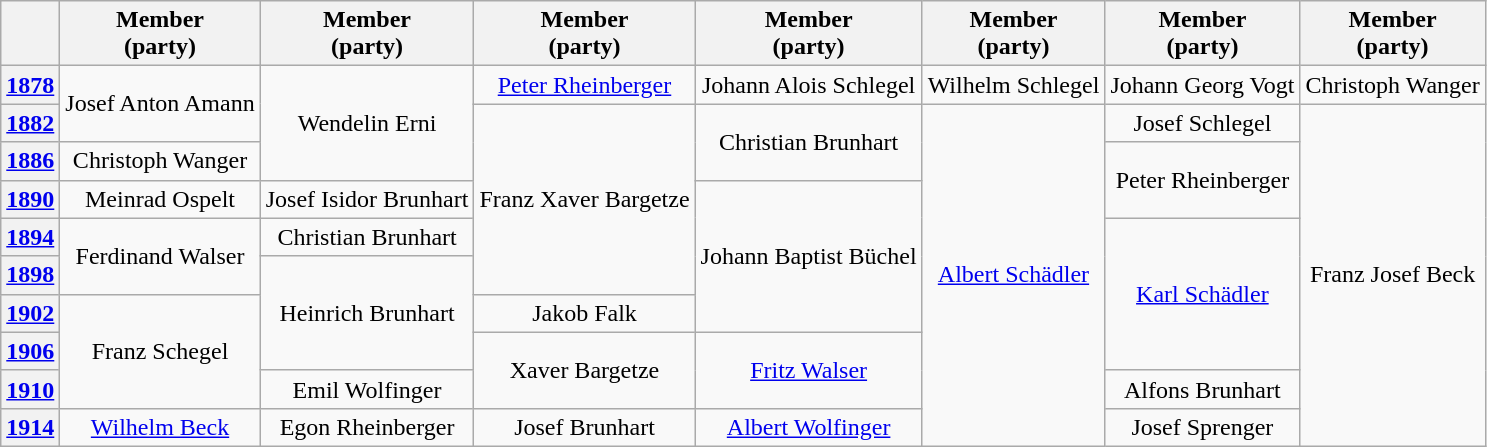<table class="wikitable" style="text-align:center">
<tr>
<th></th>
<th colspan=1>Member<br>(party)</th>
<th colspan=1>Member<br>(party)</th>
<th colspan=1>Member<br>(party)</th>
<th colspan=1>Member<br>(party)</th>
<th colspan=1>Member<br>(party)</th>
<th colspan=1>Member<br>(party)</th>
<th colspan=1>Member<br>(party)</th>
</tr>
<tr>
<th><a href='#'>1878</a></th>
<td rowspan=2>Josef Anton Amann</td>
<td rowspan=3>Wendelin Erni</td>
<td><a href='#'>Peter Rheinberger</a></td>
<td>Johann Alois Schlegel</td>
<td>Wilhelm Schlegel</td>
<td>Johann Georg Vogt</td>
<td>Christoph Wanger</td>
</tr>
<tr>
<th><a href='#'>1882</a></th>
<td rowspan=5>Franz Xaver Bargetze</td>
<td rowspan=2>Christian Brunhart</td>
<td rowspan=9><a href='#'>Albert Schädler</a></td>
<td rowspan=1>Josef Schlegel</td>
<td rowspan=9>Franz Josef Beck</td>
</tr>
<tr>
<th><a href='#'>1886</a></th>
<td>Christoph Wanger</td>
<td rowspan=2>Peter Rheinberger</td>
</tr>
<tr>
<th><a href='#'>1890</a></th>
<td rowspan=1>Meinrad Ospelt</td>
<td rowspan=1>Josef Isidor Brunhart</td>
<td rowspan=4>Johann Baptist Büchel</td>
</tr>
<tr>
<th><a href='#'>1894</a></th>
<td rowspan=2>Ferdinand Walser</td>
<td rowspan=1>Christian Brunhart</td>
<td rowspan=4><a href='#'>Karl Schädler</a></td>
</tr>
<tr>
<th><a href='#'>1898</a></th>
<td rowspan=3>Heinrich Brunhart</td>
</tr>
<tr>
<th><a href='#'>1902</a></th>
<td rowspan=3>Franz Schegel</td>
<td rowspan=1>Jakob Falk</td>
</tr>
<tr>
<th><a href='#'>1906</a></th>
<td rowspan=2>Xaver Bargetze</td>
<td rowspan=2><a href='#'>Fritz Walser</a></td>
</tr>
<tr>
<th><a href='#'>1910</a></th>
<td rowspan=1>Emil Wolfinger</td>
<td rowspan=1>Alfons Brunhart</td>
</tr>
<tr>
<th><a href='#'>1914</a></th>
<td rowspan=1><a href='#'>Wilhelm Beck</a></td>
<td rowspan=1>Egon Rheinberger</td>
<td rowspan=1>Josef Brunhart</td>
<td rowspan=1><a href='#'>Albert Wolfinger</a></td>
<td rowspan=1>Josef Sprenger</td>
</tr>
</table>
